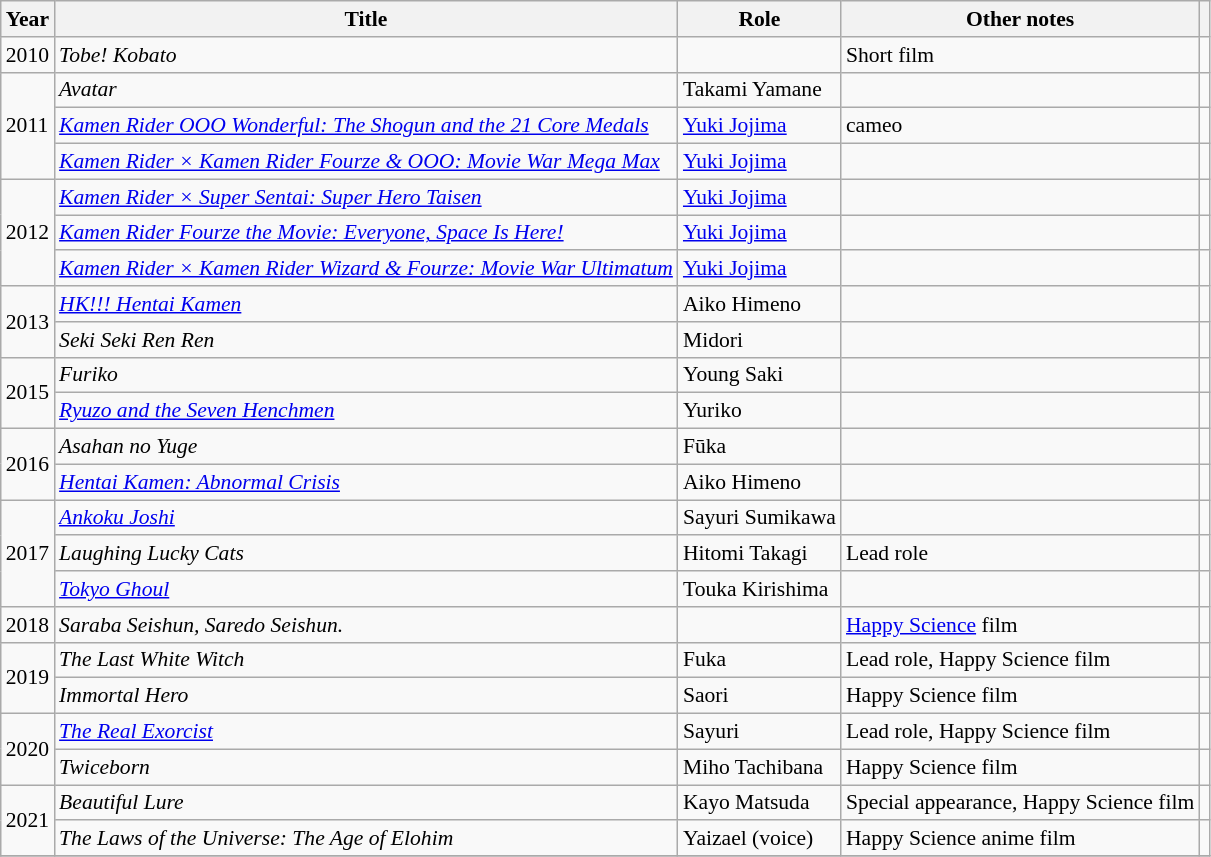<table class="wikitable" style="font-size: 90%;">
<tr>
<th>Year</th>
<th>Title</th>
<th>Role</th>
<th>Other notes</th>
<th class="unsortable"></th>
</tr>
<tr>
<td>2010</td>
<td><em>Tobe! Kobato</em></td>
<td></td>
<td>Short film</td>
<td></td>
</tr>
<tr>
<td rowspan="3">2011</td>
<td><em>Avatar</em></td>
<td>Takami Yamane</td>
<td></td>
<td></td>
</tr>
<tr>
<td><em><a href='#'>Kamen Rider OOO Wonderful: The Shogun and the 21 Core Medals</a></em></td>
<td><a href='#'>Yuki Jojima</a></td>
<td>cameo</td>
<td></td>
</tr>
<tr>
<td><em><a href='#'>Kamen Rider × Kamen Rider Fourze & OOO: Movie War Mega Max</a></em></td>
<td><a href='#'>Yuki Jojima</a></td>
<td></td>
<td></td>
</tr>
<tr>
<td rowspan="3">2012</td>
<td><em><a href='#'>Kamen Rider × Super Sentai: Super Hero Taisen</a></em></td>
<td><a href='#'>Yuki Jojima</a></td>
<td></td>
<td></td>
</tr>
<tr>
<td><em><a href='#'>Kamen Rider Fourze the Movie: Everyone, Space Is Here!</a></em></td>
<td><a href='#'>Yuki Jojima</a></td>
<td></td>
<td></td>
</tr>
<tr>
<td><em><a href='#'>Kamen Rider × Kamen Rider Wizard & Fourze: Movie War Ultimatum</a></em></td>
<td><a href='#'>Yuki Jojima</a></td>
<td></td>
<td></td>
</tr>
<tr>
<td rowspan="2">2013</td>
<td><em><a href='#'>HK!!! Hentai Kamen</a></em></td>
<td>Aiko Himeno</td>
<td></td>
<td></td>
</tr>
<tr>
<td><em>Seki Seki Ren Ren</em></td>
<td>Midori</td>
<td></td>
<td></td>
</tr>
<tr>
<td rowspan="2">2015</td>
<td><em>Furiko</em></td>
<td>Young Saki</td>
<td></td>
<td></td>
</tr>
<tr>
<td><em><a href='#'>Ryuzo and the Seven Henchmen</a></em></td>
<td>Yuriko</td>
<td></td>
<td></td>
</tr>
<tr>
<td rowspan="2">2016</td>
<td><em>Asahan no Yuge</em></td>
<td>Fūka</td>
<td></td>
<td></td>
</tr>
<tr>
<td><em><a href='#'>Hentai Kamen: Abnormal Crisis</a></em></td>
<td>Aiko Himeno</td>
<td></td>
<td></td>
</tr>
<tr>
<td rowspan="3">2017</td>
<td><em><a href='#'>Ankoku Joshi</a></em></td>
<td>Sayuri Sumikawa</td>
<td></td>
<td></td>
</tr>
<tr>
<td><em>Laughing Lucky Cats</em></td>
<td>Hitomi Takagi</td>
<td>Lead role</td>
<td></td>
</tr>
<tr>
<td><em><a href='#'>Tokyo Ghoul</a></em></td>
<td>Touka Kirishima</td>
<td></td>
<td></td>
</tr>
<tr>
<td>2018</td>
<td><em>Saraba Seishun, Saredo Seishun.</em></td>
<td></td>
<td><a href='#'>Happy Science</a> film</td>
<td></td>
</tr>
<tr>
<td rowspan="2">2019</td>
<td><em>The Last White Witch</em></td>
<td>Fuka</td>
<td>Lead role, Happy Science film</td>
<td></td>
</tr>
<tr>
<td><em>Immortal Hero</em></td>
<td>Saori</td>
<td>Happy Science film</td>
<td></td>
</tr>
<tr>
<td rowspan="2">2020</td>
<td><em><a href='#'>The Real Exorcist</a></em></td>
<td>Sayuri</td>
<td>Lead role, Happy Science film</td>
<td></td>
</tr>
<tr>
<td><em>Twiceborn</em></td>
<td>Miho Tachibana</td>
<td>Happy Science film</td>
<td></td>
</tr>
<tr>
<td rowspan="2">2021</td>
<td><em>Beautiful Lure</em></td>
<td>Kayo Matsuda</td>
<td>Special appearance, Happy Science film</td>
</tr>
<tr>
<td><em>The Laws of the Universe: The Age of Elohim</em></td>
<td>Yaizael (voice)</td>
<td>Happy Science anime film</td>
<td></td>
</tr>
<tr>
</tr>
</table>
